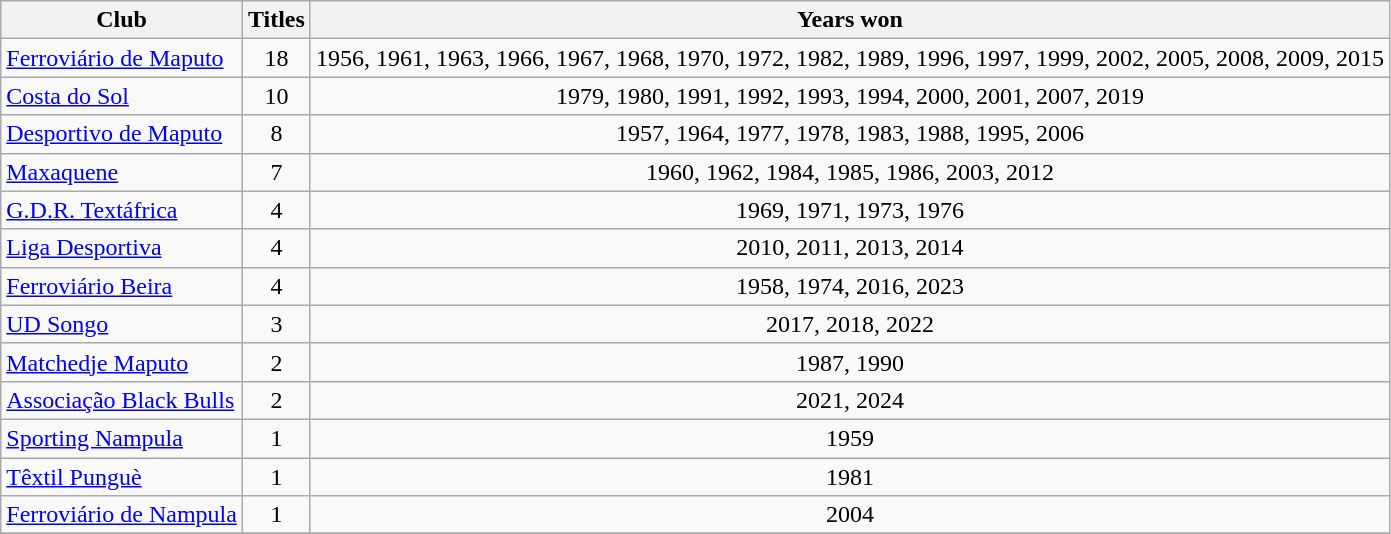<table class="wikitable" style="text-align:center;">
<tr>
<th>Club</th>
<th>Titles</th>
<th>Years won</th>
</tr>
<tr>
<td style="text-align:left;"><a href='#'>Ferroviário de Maputo</a></td>
<td>18</td>
<td>1956, 1961, 1963, 1966, 1967, 1968, 1970, 1972, 1982, 1989, 1996, 1997, 1999, 2002, 2005, 2008, 2009, 2015</td>
</tr>
<tr>
<td style="text-align:left;"><a href='#'>Costa do Sol</a></td>
<td>10</td>
<td>1979, 1980, 1991, 1992, 1993, 1994, 2000, 2001, 2007, 2019</td>
</tr>
<tr>
<td style="text-align:left;"><a href='#'>Desportivo de Maputo</a></td>
<td>8</td>
<td>1957, 1964, 1977, 1978, 1983, 1988, 1995, 2006</td>
</tr>
<tr>
<td style="text-align:left;"><a href='#'>Maxaquene</a></td>
<td>7</td>
<td>1960, 1962, 1984, 1985, 1986, 2003, 2012</td>
</tr>
<tr>
<td style="text-align:left;"><a href='#'>G.D.R. Textáfrica</a></td>
<td>4</td>
<td>1969, 1971, 1973, 1976</td>
</tr>
<tr>
<td style="text-align:left;"><a href='#'>Liga Desportiva</a></td>
<td>4</td>
<td>2010, 2011, 2013, 2014</td>
</tr>
<tr>
<td style="text-align:left;"><a href='#'>Ferroviário Beira</a></td>
<td>4</td>
<td>1958, 1974, 2016, 2023</td>
</tr>
<tr>
<td style="text-align:left;"><a href='#'>UD Songo</a></td>
<td>3</td>
<td>2017, 2018, 2022</td>
</tr>
<tr>
<td style="text-align:left;"><a href='#'>Matchedje Maputo</a></td>
<td>2</td>
<td>1987, 1990</td>
</tr>
<tr>
<td style="text-align:left;"><a href='#'>Associação Black Bulls</a></td>
<td>2</td>
<td>2021, 2024</td>
</tr>
<tr>
<td style="text-align:left;"><a href='#'>Sporting Nampula</a></td>
<td>1</td>
<td>1959</td>
</tr>
<tr>
<td style="text-align:left;"><a href='#'>Têxtil Punguè</a></td>
<td>1</td>
<td>1981</td>
</tr>
<tr>
<td style="text-align:left;"><a href='#'>Ferroviário de Nampula</a></td>
<td>1</td>
<td>2004</td>
</tr>
<tr>
</tr>
</table>
